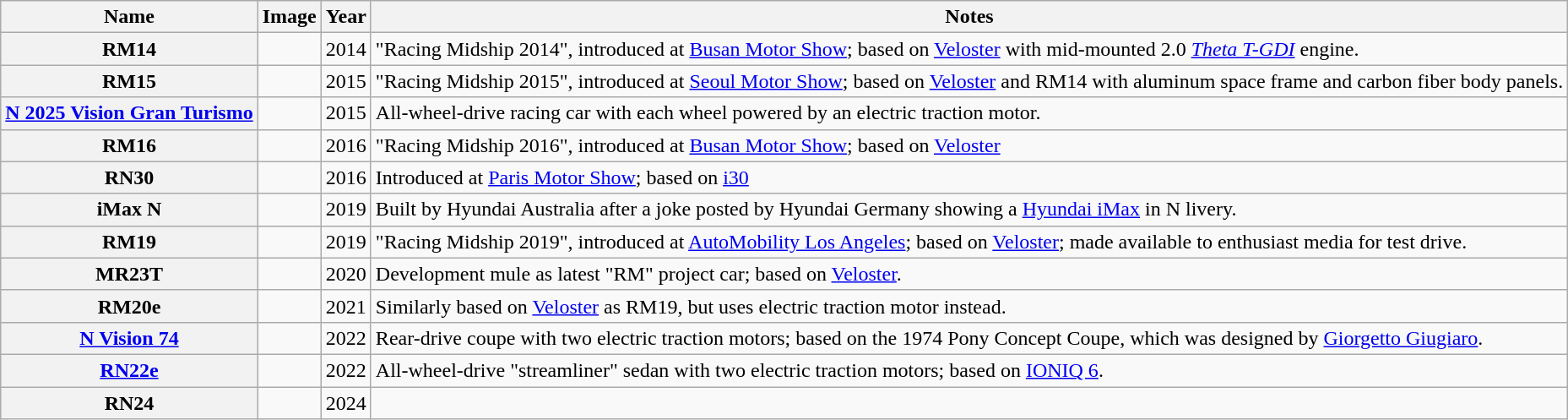<table class="wikitable sortable" style="font-size:100%;text-align:center;">
<tr>
<th>Name</th>
<th class="unsortable">Image</th>
<th>Year</th>
<th class="unsortable">Notes</th>
</tr>
<tr>
<th>RM14</th>
<td></td>
<td>2014</td>
<td style="text-align:left;">"Racing Midship 2014", introduced at <a href='#'>Busan Motor Show</a>; based on <a href='#'>Veloster</a> with mid-mounted 2.0 <a href='#'><em>Theta T-GDI</em></a> engine.</td>
</tr>
<tr>
<th>RM15</th>
<td></td>
<td>2015</td>
<td style="text-align:left;">"Racing Midship 2015", introduced at <a href='#'>Seoul Motor Show</a>; based on <a href='#'>Veloster</a> and RM14 with aluminum space frame and carbon fiber body panels.</td>
</tr>
<tr>
<th><a href='#'>N 2025 Vision Gran Turismo</a></th>
<td></td>
<td>2015</td>
<td style="text-align:left;">All-wheel-drive racing car with each wheel powered by an electric traction motor.</td>
</tr>
<tr>
<th>RM16</th>
<td></td>
<td>2016</td>
<td style="text-align:left;">"Racing Midship 2016", introduced at <a href='#'>Busan Motor Show</a>; based on <a href='#'>Veloster</a></td>
</tr>
<tr>
<th>RN30</th>
<td></td>
<td>2016</td>
<td style="text-align:left;">Introduced at <a href='#'>Paris Motor Show</a>; based on <a href='#'>i30</a></td>
</tr>
<tr>
<th>iMax N</th>
<td></td>
<td>2019</td>
<td style="text-align:left;">Built by Hyundai Australia after a joke posted by Hyundai Germany showing a <a href='#'>Hyundai iMax</a> in N livery.</td>
</tr>
<tr>
<th>RM19</th>
<td></td>
<td>2019</td>
<td style="text-align:left;">"Racing Midship 2019", introduced at <a href='#'>AutoMobility Los Angeles</a>; based on <a href='#'>Veloster</a>; made available to enthusiast media for test drive.</td>
</tr>
<tr>
<th>MR23T</th>
<td></td>
<td>2020</td>
<td style="text-align:left;">Development mule as latest "RM" project car; based on <a href='#'>Veloster</a>.</td>
</tr>
<tr>
<th>RM20e</th>
<td></td>
<td>2021</td>
<td style="text-align:left;">Similarly based on <a href='#'>Veloster</a> as RM19, but uses electric traction motor instead.</td>
</tr>
<tr>
<th><a href='#'>N Vision 74</a></th>
<td></td>
<td>2022</td>
<td style="text-align:left;">Rear-drive coupe with two electric traction motors; based on the 1974 Pony Concept Coupe, which was designed by <a href='#'>Giorgetto Giugiaro</a>.</td>
</tr>
<tr>
<th><a href='#'>RN22e</a></th>
<td></td>
<td>2022</td>
<td style="text-align:left;">All-wheel-drive "streamliner" sedan with two electric traction motors; based on <a href='#'>IONIQ 6</a>.</td>
</tr>
<tr>
<th>RN24</th>
<td></td>
<td>2024</td>
<td></td>
</tr>
</table>
